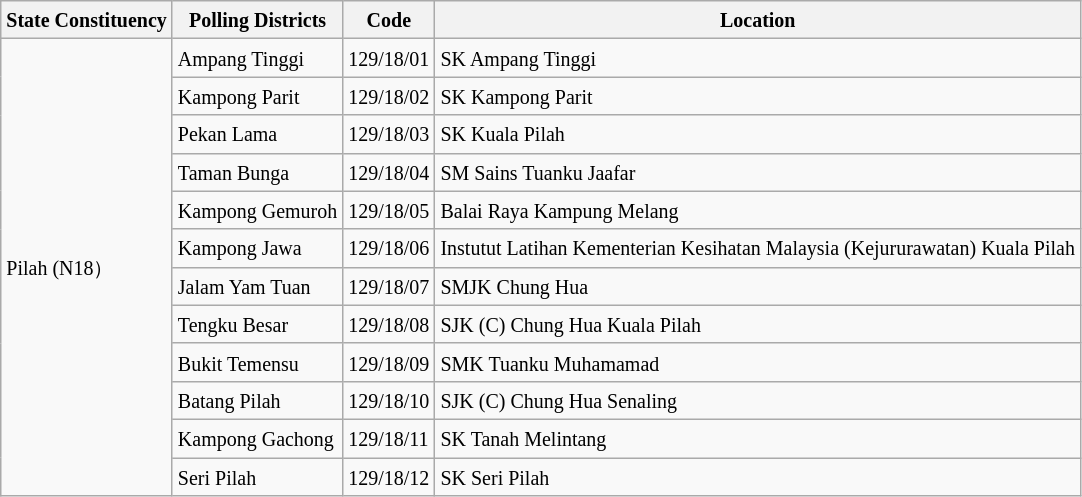<table class="wikitable sortable mw-collapsible">
<tr>
<th><small>State Constituency</small></th>
<th><small>Polling Districts</small></th>
<th><small>Code</small></th>
<th><small>Location</small></th>
</tr>
<tr>
<td rowspan="12"><small>Pilah (N18）</small></td>
<td><small>Ampang Tinggi</small></td>
<td><small>129/18/01</small></td>
<td><small>SK Ampang Tinggi</small></td>
</tr>
<tr>
<td><small>Kampong Parit</small></td>
<td><small>129/18/02</small></td>
<td><small>SK Kampong Parit</small></td>
</tr>
<tr>
<td><small>Pekan Lama</small></td>
<td><small>129/18/03</small></td>
<td><small>SK Kuala Pilah</small></td>
</tr>
<tr>
<td><small>Taman Bunga</small></td>
<td><small>129/18/04</small></td>
<td><small>SM Sains Tuanku Jaafar</small></td>
</tr>
<tr>
<td><small>Kampong Gemuroh</small></td>
<td><small>129/18/05</small></td>
<td><small>Balai Raya Kampung Melang</small></td>
</tr>
<tr>
<td><small>Kampong Jawa</small></td>
<td><small>129/18/06</small></td>
<td><small>Instutut Latihan Kementerian Kesihatan Malaysia (Kejururawatan) Kuala Pilah</small></td>
</tr>
<tr>
<td><small>Jalam Yam Tuan</small></td>
<td><small>129/18/07</small></td>
<td><small>SMJK Chung Hua</small></td>
</tr>
<tr>
<td><small>Tengku Besar</small></td>
<td><small>129/18/08</small></td>
<td><small>SJK (C) Chung Hua Kuala Pilah</small></td>
</tr>
<tr>
<td><small>Bukit Temensu</small></td>
<td><small>129/18/09</small></td>
<td><small>SMK Tuanku Muhamamad</small></td>
</tr>
<tr>
<td><small>Batang Pilah</small></td>
<td><small>129/18/10</small></td>
<td><small>SJK (C) Chung Hua Senaling</small></td>
</tr>
<tr>
<td><small>Kampong Gachong</small></td>
<td><small>129/18/11</small></td>
<td><small>SK Tanah Melintang</small></td>
</tr>
<tr>
<td><small>Seri Pilah</small></td>
<td><small>129/18/12</small></td>
<td><small>SK Seri Pilah</small></td>
</tr>
</table>
